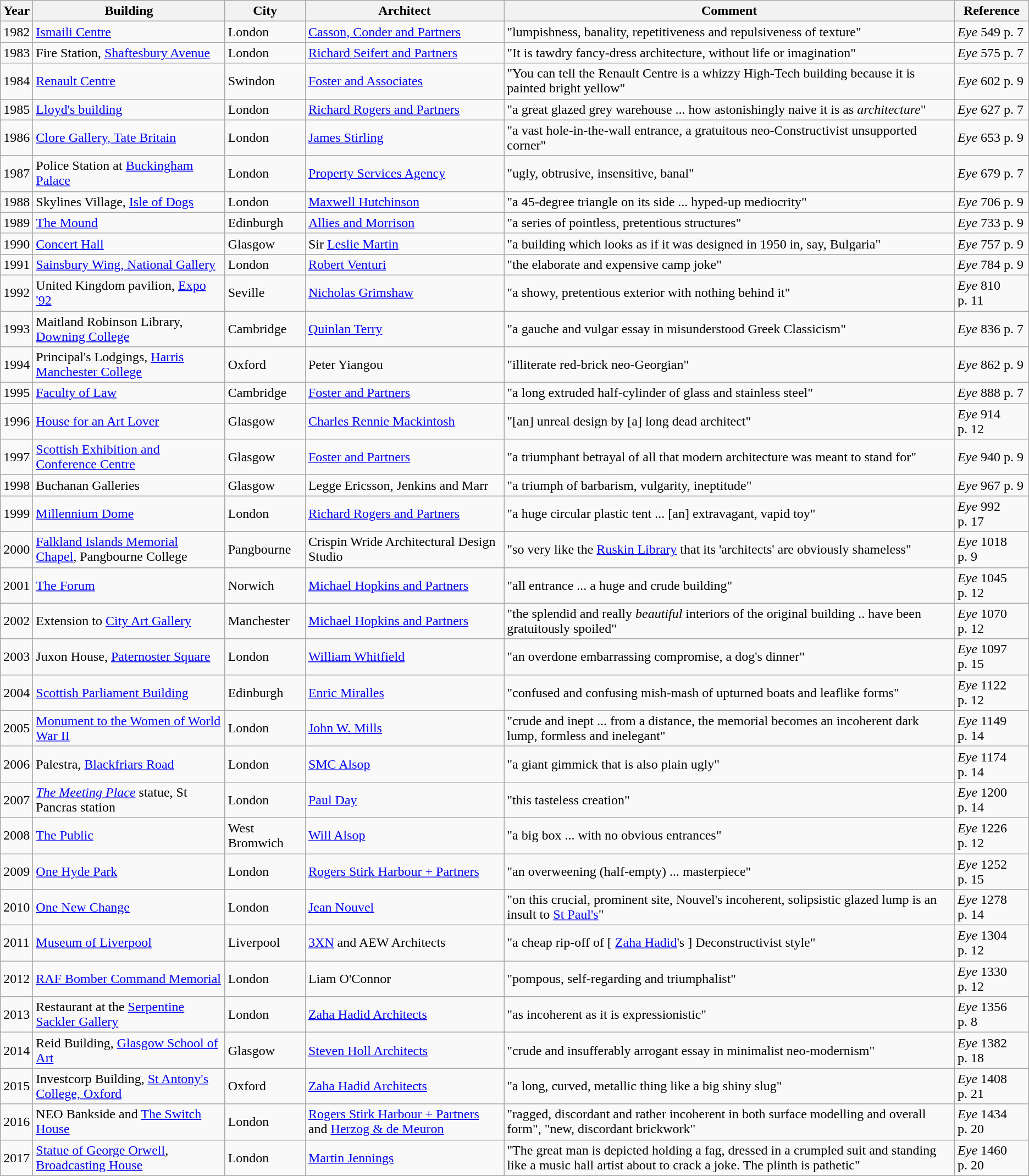<table class="wikitable sortable">
<tr>
<th>Year</th>
<th>Building</th>
<th>City</th>
<th>Architect</th>
<th>Comment</th>
<th>Reference</th>
</tr>
<tr>
<td>1982</td>
<td><a href='#'>Ismaili Centre</a></td>
<td>London</td>
<td><a href='#'>Casson, Conder and Partners</a></td>
<td>"lumpishness, banality, repetitiveness and repulsiveness of texture"</td>
<td><em>Eye</em> 549 p. 7</td>
</tr>
<tr>
<td>1983</td>
<td>Fire Station, <a href='#'>Shaftesbury Avenue</a></td>
<td>London</td>
<td><a href='#'>Richard Seifert and Partners</a></td>
<td>"It is tawdry fancy-dress architecture, without life or imagination"</td>
<td><em>Eye</em> 575 p. 7</td>
</tr>
<tr>
<td>1984</td>
<td><a href='#'>Renault Centre</a></td>
<td>Swindon</td>
<td><a href='#'>Foster and Associates</a></td>
<td>"You can tell the Renault Centre is a whizzy High-Tech building because it is painted bright yellow"</td>
<td><em>Eye</em> 602 p. 9</td>
</tr>
<tr>
<td>1985</td>
<td><a href='#'>Lloyd's building</a></td>
<td>London</td>
<td><a href='#'>Richard Rogers and Partners</a></td>
<td>"a great glazed grey warehouse ... how astonishingly naive it is as <em>architecture</em>"</td>
<td><em>Eye</em> 627 p. 7</td>
</tr>
<tr>
<td>1986</td>
<td><a href='#'>Clore Gallery, Tate Britain</a></td>
<td>London</td>
<td><a href='#'>James Stirling</a></td>
<td>"a vast hole-in-the-wall entrance, a gratuitous neo-Constructivist unsupported corner"</td>
<td><em>Eye</em> 653 p. 9</td>
</tr>
<tr>
<td>1987</td>
<td>Police Station at <a href='#'>Buckingham Palace</a></td>
<td>London</td>
<td><a href='#'>Property Services Agency</a></td>
<td>"ugly, obtrusive, insensitive, banal"</td>
<td><em>Eye</em> 679 p. 7</td>
</tr>
<tr>
<td>1988</td>
<td>Skylines Village, <a href='#'>Isle of Dogs</a></td>
<td>London</td>
<td><a href='#'>Maxwell Hutchinson</a></td>
<td>"a 45-degree triangle on its side ... hyped-up mediocrity"</td>
<td><em>Eye</em> 706 p. 9</td>
</tr>
<tr>
<td>1989</td>
<td><a href='#'>The Mound</a></td>
<td>Edinburgh</td>
<td><a href='#'>Allies and Morrison</a></td>
<td>"a series of pointless, pretentious structures"</td>
<td><em>Eye</em> 733 p. 9</td>
</tr>
<tr>
<td>1990</td>
<td><a href='#'>Concert Hall</a></td>
<td>Glasgow</td>
<td>Sir <a href='#'>Leslie Martin</a></td>
<td>"a building which looks as if it was designed in 1950 in, say, Bulgaria"</td>
<td><em>Eye</em> 757 p. 9</td>
</tr>
<tr>
<td>1991</td>
<td><a href='#'>Sainsbury Wing, National Gallery</a></td>
<td>London</td>
<td><a href='#'>Robert Venturi</a></td>
<td>"the elaborate and expensive camp joke"</td>
<td><em>Eye</em> 784 p. 9</td>
</tr>
<tr>
<td>1992</td>
<td>United Kingdom pavilion, <a href='#'>Expo '92</a></td>
<td>Seville</td>
<td><a href='#'>Nicholas Grimshaw</a></td>
<td>"a showy, pretentious exterior with nothing behind it"</td>
<td><em>Eye</em> 810 p. 11</td>
</tr>
<tr>
<td>1993</td>
<td>Maitland Robinson Library, <a href='#'>Downing College</a></td>
<td>Cambridge</td>
<td><a href='#'>Quinlan Terry</a></td>
<td>"a gauche and vulgar essay in misunderstood Greek Classicism"</td>
<td><em>Eye</em> 836 p. 7</td>
</tr>
<tr>
<td>1994</td>
<td>Principal's Lodgings, <a href='#'>Harris Manchester College</a></td>
<td>Oxford</td>
<td>Peter Yiangou</td>
<td>"illiterate red-brick neo-Georgian"</td>
<td><em>Eye</em> 862 p. 9</td>
</tr>
<tr>
<td>1995</td>
<td><a href='#'>Faculty of Law</a></td>
<td>Cambridge</td>
<td><a href='#'>Foster and Partners</a></td>
<td>"a long extruded half-cylinder of glass and stainless steel"</td>
<td><em>Eye</em> 888 p. 7</td>
</tr>
<tr>
<td>1996</td>
<td><a href='#'>House for an Art Lover</a></td>
<td>Glasgow</td>
<td><a href='#'>Charles Rennie Mackintosh</a></td>
<td>"[an] unreal design by [a] long dead architect"</td>
<td><em>Eye</em> 914 p. 12</td>
</tr>
<tr>
<td>1997</td>
<td><a href='#'>Scottish Exhibition and Conference Centre</a></td>
<td>Glasgow</td>
<td><a href='#'>Foster and Partners</a></td>
<td>"a triumphant betrayal of all that modern architecture was meant to stand for"</td>
<td><em>Eye</em> 940 p. 9</td>
</tr>
<tr>
<td>1998</td>
<td>Buchanan Galleries</td>
<td>Glasgow</td>
<td>Legge Ericsson, Jenkins and Marr</td>
<td>"a triumph of barbarism, vulgarity, ineptitude"</td>
<td><em>Eye</em> 967 p. 9</td>
</tr>
<tr>
<td>1999</td>
<td><a href='#'>Millennium Dome</a></td>
<td>London</td>
<td><a href='#'>Richard Rogers and Partners</a></td>
<td>"a huge circular plastic tent ... [an] extravagant, vapid toy"</td>
<td><em>Eye</em> 992 p. 17</td>
</tr>
<tr>
<td>2000</td>
<td><a href='#'>Falkland Islands Memorial Chapel</a>, Pangbourne College</td>
<td>Pangbourne</td>
<td>Crispin Wride Architectural Design Studio</td>
<td>"so very like the <a href='#'>Ruskin Library</a> that its 'architects' are obviously shameless"</td>
<td><em>Eye</em> 1018 p. 9</td>
</tr>
<tr>
<td>2001</td>
<td><a href='#'>The Forum</a></td>
<td>Norwich</td>
<td><a href='#'>Michael Hopkins and Partners</a></td>
<td>"all entrance ... a huge and crude building"</td>
<td><em>Eye</em> 1045 p. 12</td>
</tr>
<tr>
<td>2002</td>
<td>Extension to <a href='#'>City Art Gallery</a></td>
<td>Manchester</td>
<td><a href='#'>Michael Hopkins and Partners</a></td>
<td>"the splendid and really <em>beautiful</em> interiors of the original building .. have been gratuitously spoiled"</td>
<td><em>Eye</em> 1070 p. 12</td>
</tr>
<tr>
<td>2003</td>
<td>Juxon House, <a href='#'>Paternoster Square</a></td>
<td>London</td>
<td><a href='#'>William Whitfield</a></td>
<td>"an overdone embarrassing compromise, a dog's dinner"</td>
<td><em>Eye</em> 1097 p. 15</td>
</tr>
<tr>
<td>2004</td>
<td><a href='#'>Scottish Parliament Building</a></td>
<td>Edinburgh</td>
<td><a href='#'>Enric Miralles</a></td>
<td>"confused and confusing mish-mash of upturned boats and leaflike forms"</td>
<td><em>Eye</em> 1122 p. 12</td>
</tr>
<tr>
<td>2005</td>
<td><a href='#'>Monument to the Women of World War II</a></td>
<td>London</td>
<td><a href='#'>John W. Mills</a></td>
<td>"crude and inept ... from a distance, the memorial becomes an incoherent dark lump, formless and inelegant"</td>
<td><em>Eye</em> 1149 p. 14</td>
</tr>
<tr>
<td>2006</td>
<td>Palestra, <a href='#'>Blackfriars Road</a></td>
<td>London</td>
<td><a href='#'>SMC Alsop</a></td>
<td>"a giant gimmick that is also plain ugly"</td>
<td><em>Eye</em> 1174 p. 14</td>
</tr>
<tr>
<td>2007</td>
<td><em><a href='#'>The Meeting Place</a></em> statue, St Pancras station</td>
<td>London</td>
<td><a href='#'>Paul Day</a></td>
<td>"this tasteless creation"</td>
<td><em>Eye</em> 1200 p. 14</td>
</tr>
<tr>
<td>2008</td>
<td><a href='#'>The Public</a></td>
<td>West Bromwich</td>
<td><a href='#'>Will Alsop</a></td>
<td>"a big box ... with no obvious entrances"</td>
<td><em>Eye</em> 1226 p. 12</td>
</tr>
<tr>
<td>2009</td>
<td><a href='#'>One Hyde Park</a></td>
<td>London</td>
<td><a href='#'>Rogers Stirk Harbour + Partners</a></td>
<td>"an overweening (half-empty) ... masterpiece"</td>
<td><em>Eye</em> 1252 p. 15</td>
</tr>
<tr>
<td>2010</td>
<td><a href='#'>One New Change</a></td>
<td>London</td>
<td><a href='#'>Jean Nouvel</a></td>
<td>"on this crucial, prominent site, Nouvel's incoherent, solipsistic glazed lump is an insult to <a href='#'>St Paul's</a>"</td>
<td><em>Eye</em> 1278 p. 14</td>
</tr>
<tr>
<td>2011</td>
<td><a href='#'>Museum of Liverpool</a></td>
<td>Liverpool</td>
<td><a href='#'>3XN</a> and AEW Architects</td>
<td>"a cheap rip-off of [ <a href='#'>Zaha Hadid</a>'s ] Deconstructivist style"</td>
<td><em>Eye</em> 1304 p. 12</td>
</tr>
<tr>
<td>2012</td>
<td><a href='#'>RAF Bomber Command Memorial</a></td>
<td>London</td>
<td>Liam O'Connor</td>
<td>"pompous, self-regarding and triumphalist"</td>
<td><em>Eye</em> 1330 p. 12</td>
</tr>
<tr>
<td>2013</td>
<td>Restaurant at the <a href='#'>Serpentine Sackler Gallery</a></td>
<td>London</td>
<td><a href='#'>Zaha Hadid Architects</a></td>
<td>"as incoherent as it is expressionistic"</td>
<td><em>Eye</em> 1356 p. 8</td>
</tr>
<tr>
<td>2014</td>
<td>Reid Building, <a href='#'>Glasgow School of Art</a></td>
<td>Glasgow</td>
<td><a href='#'>Steven Holl Architects</a></td>
<td>"crude and insufferably arrogant essay in minimalist neo-modernism"</td>
<td><em>Eye</em> 1382 p. 18</td>
</tr>
<tr>
<td>2015</td>
<td>Investcorp Building, <a href='#'>St Antony's College, Oxford</a></td>
<td>Oxford</td>
<td><a href='#'> Zaha Hadid Architects</a></td>
<td>"a long, curved, metallic thing like a big shiny slug"</td>
<td><em>Eye</em> 1408 p. 21</td>
</tr>
<tr>
<td>2016</td>
<td>NEO Bankside and <a href='#'>The Switch House</a></td>
<td>London</td>
<td><a href='#'>Rogers Stirk Harbour + Partners</a> and <a href='#'>Herzog & de Meuron</a></td>
<td>"ragged, discordant and rather incoherent in both surface modelling and overall form", "new, discordant brickwork"</td>
<td><em>Eye</em> 1434 p. 20</td>
</tr>
<tr>
<td>2017</td>
<td><a href='#'>Statue of George Orwell</a>, <a href='#'>Broadcasting House</a></td>
<td>London</td>
<td><a href='#'>Martin Jennings</a></td>
<td>"The great man is depicted holding a fag, dressed in a crumpled suit and standing like a music hall artist about to crack a joke. The plinth is pathetic"</td>
<td><em>Eye</em> 1460 p. 20</td>
</tr>
</table>
